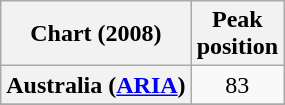<table class="wikitable sortable plainrowheaders">
<tr>
<th>Chart (2008)</th>
<th>Peak<br>position</th>
</tr>
<tr>
<th scope="row">Australia (<a href='#'>ARIA</a>)</th>
<td align="center">83</td>
</tr>
<tr>
</tr>
<tr>
</tr>
<tr>
</tr>
<tr>
</tr>
</table>
